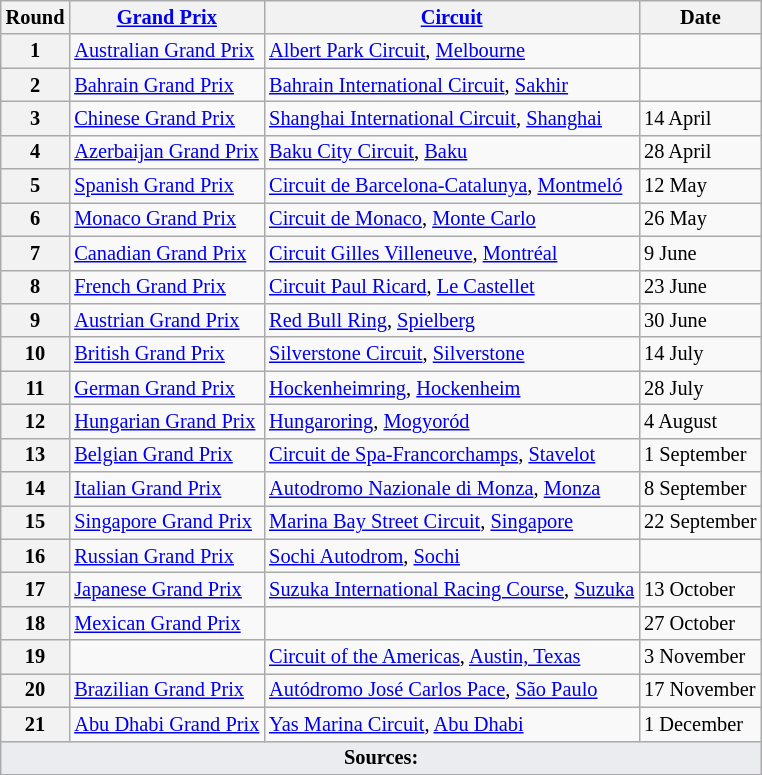<table class="wikitable" style="font-size: 85%;">
<tr>
<th data-sort-type=number>Round</th>
<th><a href='#'>Grand Prix</a></th>
<th><a href='#'>Circuit</a></th>
<th>Date</th>
</tr>
<tr>
<th>1</th>
<td><a href='#'>Australian Grand Prix</a></td>
<td data-sort-value="Me"> <a href='#'>Albert Park Circuit</a>, <a href='#'>Melbourne</a></td>
<td></td>
</tr>
<tr>
<th>2</th>
<td><a href='#'>Bahrain Grand Prix</a></td>
<td data-sort-value="Bah"> <a href='#'>Bahrain International Circuit</a>, <a href='#'>Sakhir</a></td>
<td></td>
</tr>
<tr>
<th>3</th>
<td><a href='#'>Chinese Grand Prix</a></td>
<td data-sort-value="Sh"> <a href='#'>Shanghai International Circuit</a>, <a href='#'>Shanghai</a></td>
<td>14 April</td>
</tr>
<tr>
<th>4</th>
<td><a href='#'>Azerbaijan Grand Prix</a></td>
<td data-sort-value="Bak"> <a href='#'>Baku City Circuit</a>, <a href='#'>Baku</a></td>
<td>28 April</td>
</tr>
<tr>
<th>5</th>
<td><a href='#'>Spanish Grand Prix</a></td>
<td data-sort-value="Bar"> <a href='#'>Circuit de Barcelona-Catalunya</a>, <a href='#'>Montmeló</a></td>
<td>12 May</td>
</tr>
<tr>
<th>6</th>
<td><a href='#'>Monaco Grand Prix</a></td>
<td data-sort-value="Mona"> <a href='#'>Circuit de Monaco</a>, <a href='#'>Monte Carlo</a></td>
<td>26 May</td>
</tr>
<tr>
<th>7</th>
<td><a href='#'>Canadian Grand Prix</a></td>
<td data-sort-value="G"> <a href='#'>Circuit Gilles Villeneuve</a>, <a href='#'>Montréal</a></td>
<td>9 June</td>
</tr>
<tr>
<th>8</th>
<td><a href='#'>French Grand Prix</a></td>
<td data-sort-value="P"> <a href='#'>Circuit Paul Ricard</a>, <a href='#'>Le Castellet</a></td>
<td>23 June</td>
</tr>
<tr>
<th>9</th>
<td><a href='#'>Austrian Grand Prix</a></td>
<td data-sort-value="R"> <a href='#'>Red Bull Ring</a>, <a href='#'>Spielberg</a></td>
<td>30 June</td>
</tr>
<tr>
<th>10</th>
<td><a href='#'>British Grand Prix</a></td>
<td data-sort-value="Si"> <a href='#'>Silverstone Circuit</a>, <a href='#'>Silverstone</a></td>
<td>14 July</td>
</tr>
<tr>
<th>11</th>
<td><a href='#'>German Grand Prix</a></td>
<td data-sort-value="Ho"> <a href='#'>Hockenheimring</a>, <a href='#'>Hockenheim</a></td>
<td>28 July</td>
</tr>
<tr>
<th>12</th>
<td><a href='#'>Hungarian Grand Prix</a></td>
<td data-sort-value="Hu"> <a href='#'>Hungaroring</a>, <a href='#'>Mogyoród</a></td>
<td>4 August</td>
</tr>
<tr>
<th>13</th>
<td><a href='#'>Belgian Grand Prix</a></td>
<td data-sort-value="Sp"> <a href='#'>Circuit de Spa-Francorchamps</a>, <a href='#'>Stavelot</a></td>
<td>1 September</td>
</tr>
<tr>
<th>14</th>
<td><a href='#'>Italian Grand Prix</a></td>
<td data-sort-value="Monz"> <a href='#'>Autodromo Nazionale di Monza</a>, <a href='#'>Monza</a></td>
<td>8 September</td>
</tr>
<tr>
<th>15</th>
<td><a href='#'>Singapore Grand Prix</a></td>
<td data-sort-value="Ma"> <a href='#'>Marina Bay Street Circuit</a>, <a href='#'>Singapore</a></td>
<td>22 September</td>
</tr>
<tr>
<th>16</th>
<td><a href='#'>Russian Grand Prix</a></td>
<td data-sort-value="So"> <a href='#'>Sochi Autodrom</a>, <a href='#'>Sochi</a></td>
<td></td>
</tr>
<tr>
<th>17</th>
<td><a href='#'>Japanese Grand Prix</a></td>
<td data-sort-value="Su"> <a href='#'>Suzuka International Racing Course</a>, <a href='#'>Suzuka</a></td>
<td>13 October</td>
</tr>
<tr>
<th>18</th>
<td><a href='#'>Mexican Grand Prix</a></td>
<td data-sort-value="He"></td>
<td>27 October</td>
</tr>
<tr>
<th>19</th>
<td></td>
<td data-sort-value="A"> <a href='#'>Circuit of the Americas</a>, <a href='#'>Austin, Texas</a></td>
<td>3 November</td>
</tr>
<tr>
<th>20</th>
<td><a href='#'>Brazilian Grand Prix</a></td>
<td data-sort-value="J"> <a href='#'>Autódromo José Carlos Pace</a>, <a href='#'>São Paulo</a></td>
<td>17 November</td>
</tr>
<tr>
<th>21</th>
<td><a href='#'>Abu Dhabi Grand Prix</a></td>
<td data-sort-value="Y"> <a href='#'>Yas Marina Circuit</a>, <a href='#'>Abu Dhabi</a></td>
<td>1 December</td>
</tr>
<tr class="sortbottom">
<td colspan="4" style="background-color:#EAECF0; text-align:center" align="bottom"><strong>Sources:</strong></td>
</tr>
</table>
